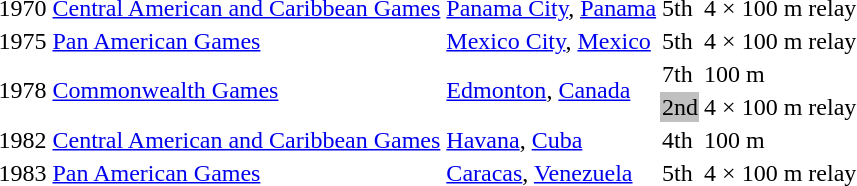<table>
<tr>
<td>1970</td>
<td><a href='#'>Central American and Caribbean Games</a></td>
<td><a href='#'>Panama City</a>, <a href='#'>Panama</a></td>
<td>5th</td>
<td>4 × 100 m relay</td>
</tr>
<tr>
<td>1975</td>
<td><a href='#'>Pan American Games</a></td>
<td><a href='#'>Mexico City</a>, <a href='#'>Mexico</a></td>
<td>5th</td>
<td>4 × 100 m relay</td>
</tr>
<tr>
<td rowspan=2>1978</td>
<td rowspan=2><a href='#'>Commonwealth Games</a></td>
<td rowspan=2><a href='#'>Edmonton</a>, <a href='#'>Canada</a></td>
<td>7th</td>
<td>100 m</td>
</tr>
<tr>
<td bgcolor="silver">2nd</td>
<td>4 × 100 m relay</td>
</tr>
<tr>
<td>1982</td>
<td><a href='#'>Central American and Caribbean Games</a></td>
<td><a href='#'>Havana</a>, <a href='#'>Cuba</a></td>
<td>4th</td>
<td>100 m</td>
</tr>
<tr>
<td>1983</td>
<td><a href='#'>Pan American Games</a></td>
<td><a href='#'>Caracas</a>, <a href='#'>Venezuela</a></td>
<td>5th</td>
<td>4 × 100 m relay</td>
</tr>
</table>
